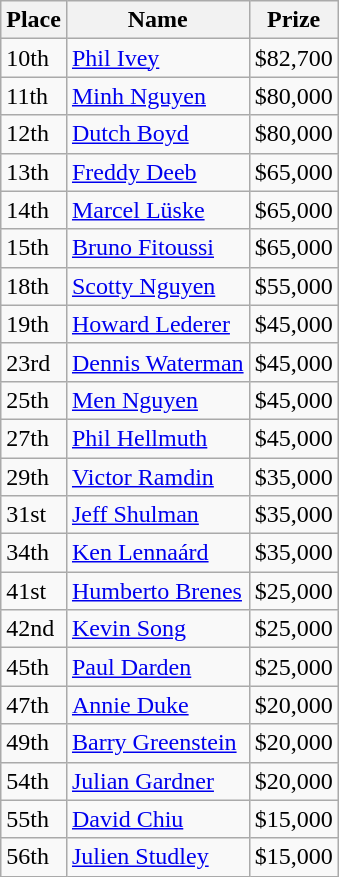<table class="wikitable">
<tr>
<th bgcolor="#FFEBAD">Place</th>
<th bgcolor="#FFEBAD">Name</th>
<th bgcolor="#FFEBAD">Prize</th>
</tr>
<tr>
<td>10th</td>
<td><a href='#'>Phil Ivey</a></td>
<td>$82,700</td>
</tr>
<tr>
<td>11th</td>
<td><a href='#'>Minh Nguyen</a></td>
<td>$80,000</td>
</tr>
<tr>
<td>12th</td>
<td><a href='#'>Dutch Boyd</a></td>
<td>$80,000</td>
</tr>
<tr>
<td>13th</td>
<td><a href='#'>Freddy Deeb</a></td>
<td>$65,000</td>
</tr>
<tr>
<td>14th</td>
<td><a href='#'>Marcel Lüske</a></td>
<td>$65,000</td>
</tr>
<tr>
<td>15th</td>
<td><a href='#'>Bruno Fitoussi</a></td>
<td>$65,000</td>
</tr>
<tr>
<td>18th</td>
<td><a href='#'>Scotty Nguyen</a></td>
<td>$55,000</td>
</tr>
<tr>
<td>19th</td>
<td><a href='#'>Howard Lederer</a></td>
<td>$45,000</td>
</tr>
<tr>
<td>23rd</td>
<td><a href='#'>Dennis Waterman</a></td>
<td>$45,000</td>
</tr>
<tr>
<td>25th</td>
<td><a href='#'>Men Nguyen</a></td>
<td>$45,000</td>
</tr>
<tr>
<td>27th</td>
<td><a href='#'>Phil Hellmuth</a></td>
<td>$45,000</td>
</tr>
<tr>
<td>29th</td>
<td><a href='#'>Victor Ramdin</a></td>
<td>$35,000</td>
</tr>
<tr>
<td>31st</td>
<td><a href='#'>Jeff Shulman</a></td>
<td>$35,000</td>
</tr>
<tr>
<td>34th</td>
<td><a href='#'>Ken Lennaárd</a></td>
<td>$35,000</td>
</tr>
<tr>
<td>41st</td>
<td><a href='#'>Humberto Brenes</a></td>
<td>$25,000</td>
</tr>
<tr>
<td>42nd</td>
<td><a href='#'>Kevin Song</a></td>
<td>$25,000</td>
</tr>
<tr>
<td>45th</td>
<td><a href='#'>Paul Darden</a></td>
<td>$25,000</td>
</tr>
<tr>
<td>47th</td>
<td><a href='#'>Annie Duke</a></td>
<td>$20,000</td>
</tr>
<tr>
<td>49th</td>
<td><a href='#'>Barry Greenstein</a></td>
<td>$20,000</td>
</tr>
<tr>
<td>54th</td>
<td><a href='#'>Julian Gardner</a></td>
<td>$20,000</td>
</tr>
<tr>
<td>55th</td>
<td><a href='#'>David Chiu</a></td>
<td>$15,000</td>
</tr>
<tr>
<td>56th</td>
<td><a href='#'>Julien Studley</a></td>
<td>$15,000</td>
</tr>
</table>
